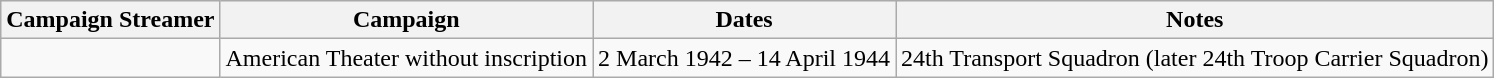<table class="wikitable">
<tr style="background:#efefef;">
<th>Campaign Streamer</th>
<th>Campaign</th>
<th>Dates</th>
<th>Notes</th>
</tr>
<tr>
<td></td>
<td>American Theater without inscription</td>
<td>2 March 1942 – 14 April 1944</td>
<td>24th Transport Squadron (later 24th Troop Carrier Squadron)</td>
</tr>
</table>
